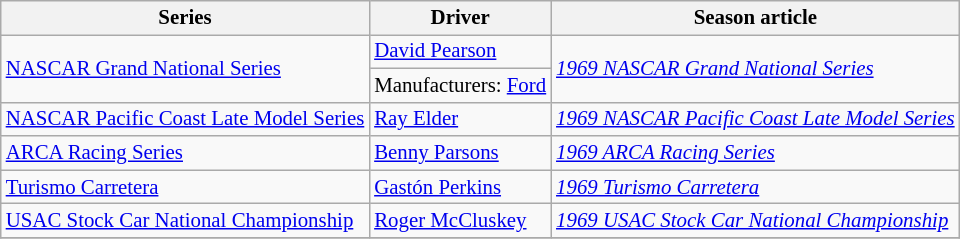<table class="wikitable" style="font-size: 87%;">
<tr>
<th>Series</th>
<th>Driver</th>
<th>Season article</th>
</tr>
<tr>
<td rowspan=2><a href='#'>NASCAR Grand National Series</a></td>
<td> <a href='#'>David Pearson</a></td>
<td rowspan=2><em><a href='#'>1969 NASCAR Grand National Series</a></em></td>
</tr>
<tr>
<td>Manufacturers:  <a href='#'>Ford</a></td>
</tr>
<tr>
<td><a href='#'>NASCAR Pacific Coast Late Model Series</a></td>
<td> <a href='#'>Ray Elder</a></td>
<td><em><a href='#'>1969 NASCAR Pacific Coast Late Model Series</a></em></td>
</tr>
<tr>
<td><a href='#'>ARCA Racing Series</a></td>
<td> <a href='#'>Benny Parsons</a></td>
<td><em><a href='#'>1969 ARCA Racing Series</a></em></td>
</tr>
<tr>
<td><a href='#'>Turismo Carretera</a></td>
<td> <a href='#'>Gastón Perkins</a></td>
<td><em><a href='#'>1969 Turismo Carretera</a></em></td>
</tr>
<tr>
<td><a href='#'>USAC Stock Car National Championship</a></td>
<td> <a href='#'>Roger McCluskey</a></td>
<td><em><a href='#'>1969 USAC Stock Car National Championship</a></em></td>
</tr>
<tr>
</tr>
</table>
